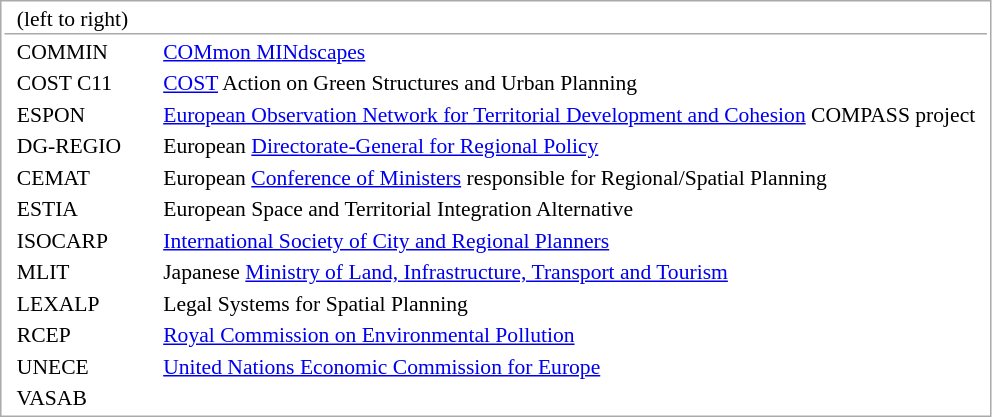<table style="border:1px solid #aaa;font-size:90%">
<tr>
<td colspan="2" style="border-bottom:1px solid #aaa;">   (left to right)</td>
</tr>
<tr>
<td style="width:7em">  COMMIN</td>
<td><a href='#'>COMmon MINdscapes</a></td>
</tr>
<tr>
<td>  COST C11</td>
<td><a href='#'>COST</a> Action on Green Structures and Urban Planning</td>
</tr>
<tr>
<td>  ESPON</td>
<td><a href='#'>European Observation Network for Territorial Development and Cohesion</a> COMPASS project  </td>
</tr>
<tr>
<td>  DG-REGIO</td>
<td>European <a href='#'>Directorate-General for Regional Policy</a></td>
</tr>
<tr>
<td>  CEMAT</td>
<td>European <a href='#'>Conference of Ministers</a> responsible for Regional/Spatial Planning  </td>
</tr>
<tr>
<td>  ESTIA</td>
<td>European Space and Territorial Integration Alternative</td>
</tr>
<tr>
<td>  ISOCARP</td>
<td><a href='#'>International Society of City and Regional Planners</a></td>
</tr>
<tr>
<td>  MLIT</td>
<td>Japanese <a href='#'>Ministry of Land, Infrastructure, Transport and Tourism</a></td>
</tr>
<tr>
<td>  LEXALP</td>
<td>Legal Systems for Spatial Planning</td>
</tr>
<tr>
<td>  RCEP</td>
<td><a href='#'>Royal Commission on Environmental Pollution</a></td>
</tr>
<tr>
<td>  UNECE</td>
<td><a href='#'>United Nations Economic Commission for Europe</a></td>
</tr>
<tr>
<td>  VASAB</td>
<td></td>
</tr>
</table>
